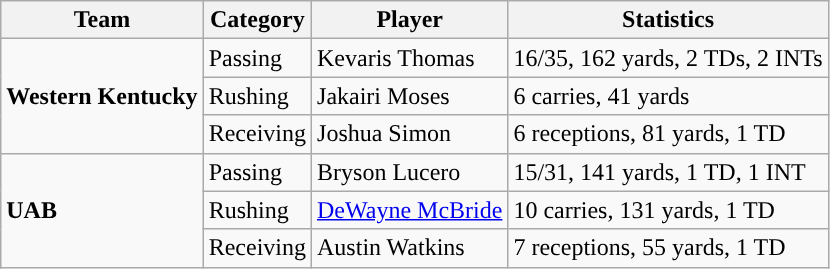<table class="wikitable" style="float: left;">
<tr>
<th>Team</th>
<th>Category</th>
<th>Player</th>
<th>Statistics</th>
</tr>
<tr>
<td rowspan=3><strong>Western Kentucky</strong></td>
<td>Passing</td>
<td>Kevaris Thomas</td>
<td>16/35, 162 yards, 2 TDs, 2 INTs</td>
</tr>
<tr>
<td>Rushing</td>
<td>Jakairi Moses</td>
<td>6 carries, 41 yards</td>
</tr>
<tr>
<td>Receiving</td>
<td>Joshua Simon</td>
<td>6 receptions, 81 yards, 1 TD</td>
</tr>
<tr>
<td rowspan=3><strong>UAB</strong></td>
<td>Passing</td>
<td>Bryson Lucero</td>
<td>15/31, 141 yards, 1 TD, 1 INT</td>
</tr>
<tr>
<td>Rushing</td>
<td><a href='#'>DeWayne McBride</a></td>
<td>10 carries, 131 yards, 1 TD</td>
</tr>
<tr>
<td>Receiving</td>
<td>Austin Watkins</td>
<td>7 receptions, 55 yards, 1 TD</td>
</tr>
</table>
